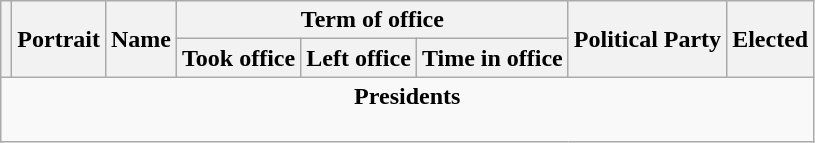<table class="wikitable" style="text-align:center;">
<tr>
<th rowspan=2></th>
<th rowspan=2>Portrait</th>
<th rowspan=2>Name<br></th>
<th colspan=3>Term of office</th>
<th rowspan=2>Political Party</th>
<th rowspan=2>Elected</th>
</tr>
<tr>
<th>Took office</th>
<th>Left office</th>
<th>Time in office</th>
</tr>
<tr align="center">
<td colspan=8><strong>Presidents</strong><br><br>



</td>
</tr>
</table>
